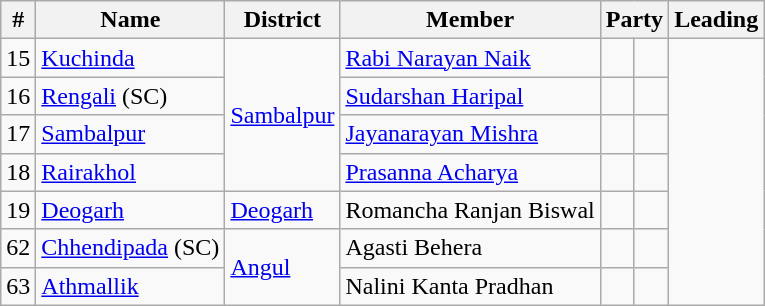<table class="wikitable">
<tr>
<th>#</th>
<th>Name</th>
<th>District</th>
<th>Member</th>
<th colspan="2">Party</th>
<th colspan="2">Leading<br></th>
</tr>
<tr>
<td>15</td>
<td><a href='#'>Kuchinda</a></td>
<td rowspan="4"><a href='#'>Sambalpur</a></td>
<td><a href='#'>Rabi Narayan Naik</a></td>
<td></td>
<td></td>
</tr>
<tr>
<td>16</td>
<td><a href='#'>Rengali</a> (SC)</td>
<td><a href='#'>Sudarshan Haripal</a></td>
<td></td>
<td></td>
</tr>
<tr>
<td>17</td>
<td><a href='#'>Sambalpur</a></td>
<td><a href='#'>Jayanarayan Mishra</a></td>
<td></td>
<td></td>
</tr>
<tr>
<td>18</td>
<td><a href='#'>Rairakhol</a></td>
<td><a href='#'>Prasanna Acharya</a></td>
<td></td>
<td></td>
</tr>
<tr>
<td>19</td>
<td><a href='#'>Deogarh</a></td>
<td><a href='#'>Deogarh</a></td>
<td>Romancha Ranjan Biswal</td>
<td></td>
<td></td>
</tr>
<tr>
<td>62</td>
<td><a href='#'>Chhendipada</a> (SC)</td>
<td rowspan="2"><a href='#'>Angul</a></td>
<td>Agasti Behera</td>
<td></td>
<td></td>
</tr>
<tr>
<td>63</td>
<td><a href='#'>Athmallik</a></td>
<td>Nalini Kanta Pradhan</td>
<td></td>
<td></td>
</tr>
</table>
